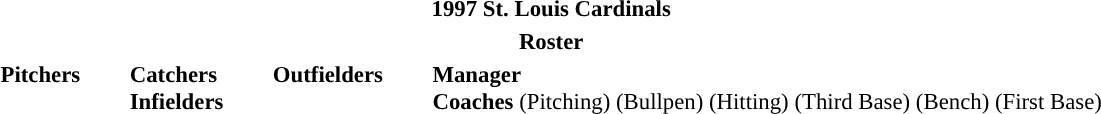<table class="toccolours" style="font-size: 95%;">
<tr>
<th colspan="10" style="text-align:center; ">1997 St. Louis Cardinals</th>
</tr>
<tr>
<td colspan="10" style="text-align:center; "><strong>Roster</strong></td>
</tr>
<tr>
<td valign="top"><strong>Pitchers</strong><br>






















</td>
<td width="25px"></td>
<td valign="top"><strong>Catchers</strong><br>



<strong>Infielders</strong>













</td>
<td width="25px"></td>
<td valign="top"><strong>Outfielders</strong><br>







</td>
<td width="25px"></td>
<td valign="top"><strong>Manager</strong><br>
<strong>Coaches</strong>
 (Pitching)
 (Bullpen)
 (Hitting)
 (Third Base)
 (Bench)
 (First Base)</td>
</tr>
</table>
